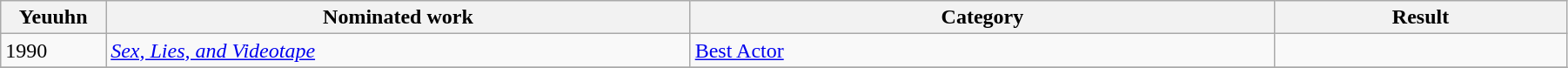<table width="95%" class="wikitable sortable">
<tr>
<th width="2%">Yeuuhn</th>
<th width="20%">Nominated work</th>
<th width="20%">Category</th>
<th width="10%">Result</th>
</tr>
<tr>
<td>1990</td>
<td><em><a href='#'>Sex, Lies, and Videotape</a></em></td>
<td><a href='#'>Best Actor</a></td>
<td></td>
</tr>
<tr>
</tr>
</table>
